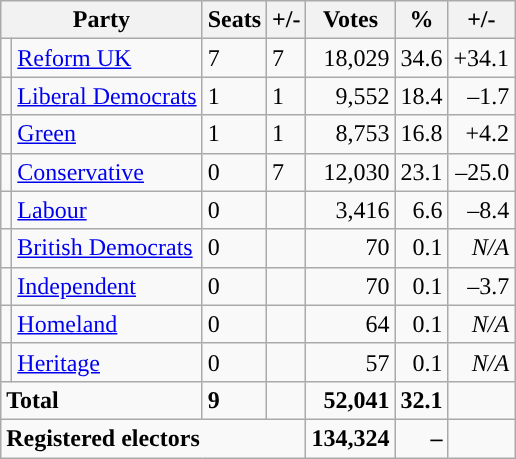<table class="wikitable sortable">
<tr>
<th colspan="2">Party</th>
<th>Seats</th>
<th>+/-</th>
<th>Votes</th>
<th>%</th>
<th>+/-</th>
</tr>
<tr>
<td style="background-color: "></td>
<td><a href='#'>Reform UK</a></td>
<td>7</td>
<td> 7</td>
<td style="text-align:right;">18,029</td>
<td style="text-align:right;">34.6</td>
<td style="text-align:right;">+34.1</td>
</tr>
<tr>
<td style="background-color: "></td>
<td><a href='#'>Liberal Democrats</a></td>
<td>1</td>
<td> 1</td>
<td style="text-align:right;">9,552</td>
<td style="text-align:right;">18.4</td>
<td style="text-align:right;">–1.7</td>
</tr>
<tr>
<td style="background-color: "></td>
<td><a href='#'>Green</a></td>
<td>1</td>
<td> 1</td>
<td style="text-align:right;">8,753</td>
<td style="text-align:right;">16.8</td>
<td style="text-align:right;">+4.2</td>
</tr>
<tr>
<td style="background-color: "></td>
<td><a href='#'>Conservative</a></td>
<td>0</td>
<td> 7</td>
<td style="text-align:right;">12,030</td>
<td style="text-align:right;">23.1</td>
<td style="text-align:right;">–25.0</td>
</tr>
<tr>
<td style="background-color: "></td>
<td><a href='#'>Labour</a></td>
<td>0</td>
<td></td>
<td style="text-align:right;">3,416</td>
<td style="text-align:right;">6.6</td>
<td style="text-align:right;">–8.4</td>
</tr>
<tr>
<td style="background-color: "></td>
<td><a href='#'>British Democrats</a></td>
<td>0</td>
<td></td>
<td style="text-align:right;">70</td>
<td style="text-align:right;">0.1</td>
<td style="text-align:right;"><em>N/A</em></td>
</tr>
<tr>
<td style="background-color: "></td>
<td><a href='#'>Independent</a></td>
<td>0</td>
<td></td>
<td style="text-align:right;">70</td>
<td style="text-align:right;">0.1</td>
<td style="text-align:right;">–3.7</td>
</tr>
<tr>
<td style="background-color: "></td>
<td><a href='#'>Homeland</a></td>
<td>0</td>
<td></td>
<td style="text-align:right;">64</td>
<td style="text-align:right;">0.1</td>
<td style="text-align:right;"><em>N/A</em></td>
</tr>
<tr>
<td style="background-color: "></td>
<td><a href='#'>Heritage</a></td>
<td>0</td>
<td></td>
<td style="text-align:right;">57</td>
<td style="text-align:right;">0.1</td>
<td style="text-align:right;"><em>N/A</em></td>
</tr>
<tr>
<td colspan="2"><strong>Total</strong></td>
<td><strong>9</strong></td>
<td></td>
<td style="text-align:right;"><strong>52,041</strong></td>
<td style="text-align:right;"><strong>32.1</strong></td>
<td style="text-align:right;"></td>
</tr>
<tr>
<td colspan="4"><strong>Registered electors</strong></td>
<td style="text-align:right;"><strong>134,324</strong></td>
<td style="text-align:right;"><strong>–</strong></td>
<td style="text-align:right;"></td>
</tr>
</table>
